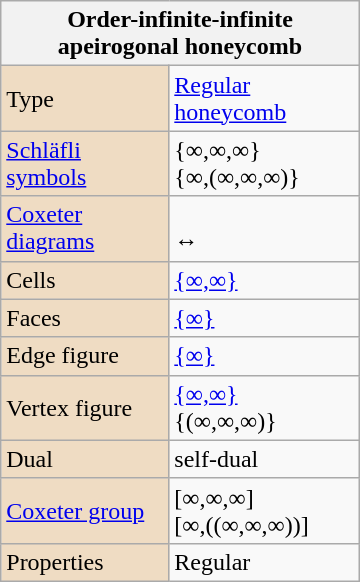<table class="wikitable" align="right" style="margin-left:10px" width=240>
<tr>
<th bgcolor=#efdcc3 colspan=2>Order-infinite-infinite apeirogonal honeycomb</th>
</tr>
<tr>
<td bgcolor=#efdcc3>Type</td>
<td><a href='#'>Regular honeycomb</a></td>
</tr>
<tr>
<td bgcolor=#efdcc3><a href='#'>Schläfli symbols</a></td>
<td>{∞,∞,∞}<br>{∞,(∞,∞,∞)}</td>
</tr>
<tr>
<td bgcolor=#efdcc3><a href='#'>Coxeter diagrams</a></td>
<td><br> ↔ </td>
</tr>
<tr>
<td bgcolor=#efdcc3>Cells</td>
<td><a href='#'>{∞,∞}</a> </td>
</tr>
<tr>
<td bgcolor=#efdcc3>Faces</td>
<td><a href='#'>{∞}</a></td>
</tr>
<tr>
<td bgcolor=#efdcc3>Edge figure</td>
<td><a href='#'>{∞}</a></td>
</tr>
<tr>
<td bgcolor=#efdcc3>Vertex figure</td>
<td> <a href='#'>{∞,∞}</a><br> {(∞,∞,∞)}</td>
</tr>
<tr>
<td bgcolor=#efdcc3>Dual</td>
<td>self-dual</td>
</tr>
<tr>
<td bgcolor=#efdcc3><a href='#'>Coxeter group</a></td>
<td>[∞,∞,∞]<br>[∞,((∞,∞,∞))]</td>
</tr>
<tr>
<td bgcolor=#efdcc3>Properties</td>
<td>Regular</td>
</tr>
</table>
